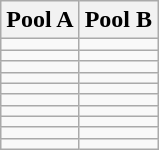<table class="wikitable">
<tr>
<th>Pool A</th>
<th>Pool B</th>
</tr>
<tr>
<td></td>
<td></td>
</tr>
<tr>
<td></td>
<td></td>
</tr>
<tr>
<td></td>
<td></td>
</tr>
<tr>
<td></td>
<td></td>
</tr>
<tr>
<td></td>
<td></td>
</tr>
<tr>
<td></td>
<td></td>
</tr>
<tr>
<td></td>
<td></td>
</tr>
<tr>
<td></td>
<td></td>
</tr>
<tr>
<td></td>
<td></td>
</tr>
<tr>
<td></td>
<td></td>
</tr>
</table>
